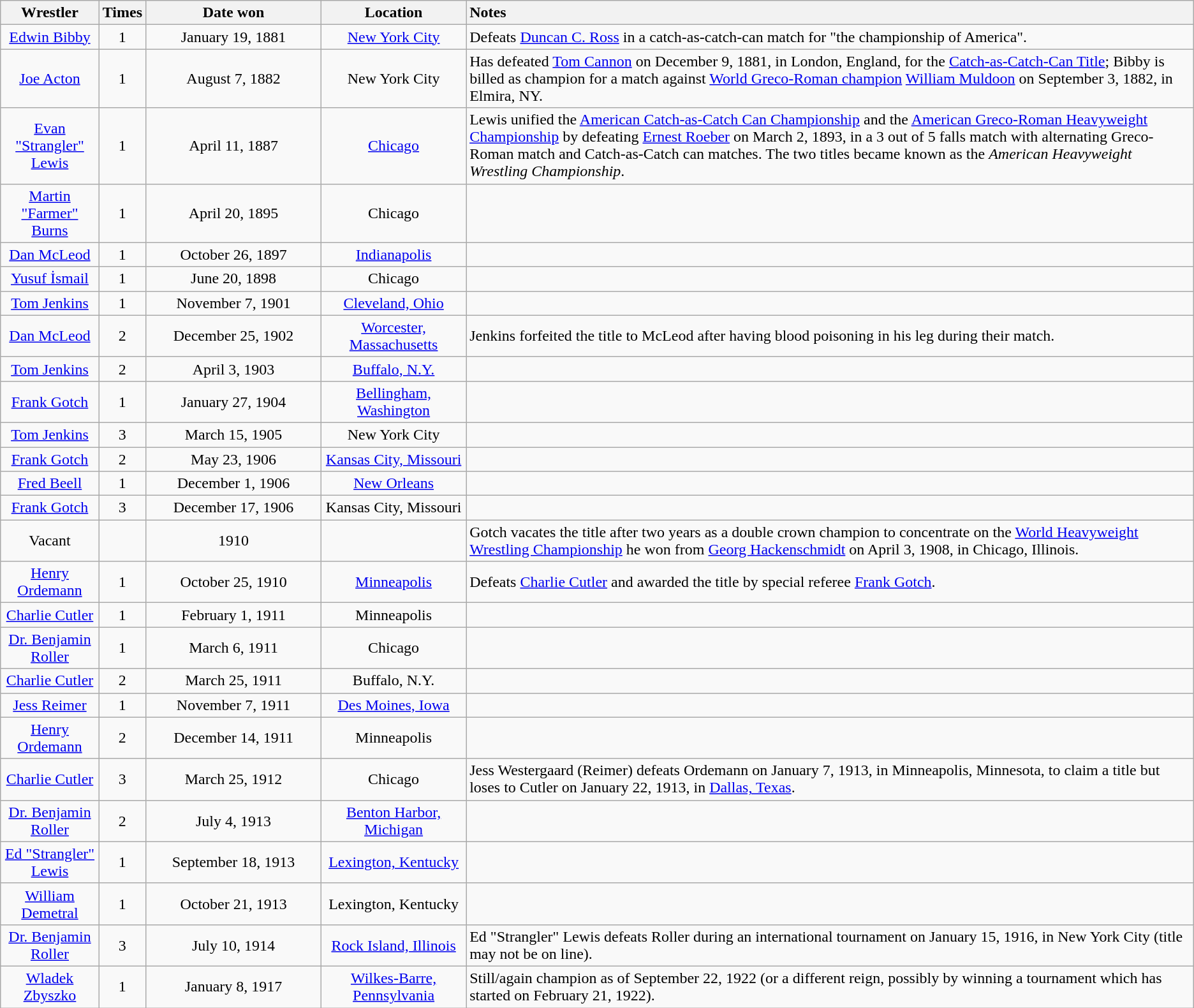<table class="wikitable" style="text-align: center;">
<tr>
<th>Wrestler</th>
<th>Times</th>
<th style="width:11em">Date won</th>
<th style="width:9em">Location</th>
<th style="text-align: left;">Notes</th>
</tr>
<tr>
<td><a href='#'>Edwin Bibby</a></td>
<td>1</td>
<td>January 19, 1881</td>
<td><a href='#'>New York City</a></td>
<td style="text-align: left;">Defeats <a href='#'>Duncan C. Ross</a> in a catch-as-catch-can match for "the championship of America".</td>
</tr>
<tr>
<td><a href='#'>Joe Acton</a></td>
<td>1</td>
<td>August 7, 1882</td>
<td>New York City</td>
<td style="text-align: left;">Has defeated <a href='#'>Tom Cannon</a> on December 9, 1881, in London, England, for the <a href='#'>Catch-as-Catch-Can Title</a>; Bibby is billed as champion for a match against <a href='#'>World Greco-Roman champion</a> <a href='#'>William Muldoon</a> on September 3, 1882, in Elmira, NY.</td>
</tr>
<tr>
<td><a href='#'>Evan "Strangler" Lewis</a></td>
<td>1</td>
<td>April 11, 1887</td>
<td><a href='#'>Chicago</a></td>
<td style="text-align: left;">Lewis unified the <a href='#'>American Catch-as-Catch Can Championship</a> and the <a href='#'>American Greco-Roman Heavyweight Championship</a> by defeating <a href='#'>Ernest Roeber</a> on March 2, 1893, in a 3 out of 5 falls match with alternating Greco-Roman match and Catch-as-Catch can matches. The two titles became known as the <em>American Heavyweight Wrestling Championship</em>.</td>
</tr>
<tr>
<td><a href='#'>Martin "Farmer" Burns</a></td>
<td>1</td>
<td>April 20, 1895</td>
<td>Chicago</td>
<td></td>
</tr>
<tr>
<td><a href='#'>Dan McLeod</a></td>
<td>1</td>
<td>October 26, 1897</td>
<td><a href='#'>Indianapolis</a></td>
<td></td>
</tr>
<tr>
<td><a href='#'>Yusuf İsmail</a></td>
<td>1</td>
<td>June 20, 1898</td>
<td>Chicago</td>
<td></td>
</tr>
<tr>
<td><a href='#'>Tom Jenkins</a></td>
<td>1</td>
<td>November 7, 1901</td>
<td><a href='#'>Cleveland, Ohio</a></td>
<td></td>
</tr>
<tr>
<td><a href='#'>Dan McLeod</a></td>
<td>2</td>
<td>December 25, 1902</td>
<td><a href='#'>Worcester, Massachusetts</a></td>
<td style="text-align: left;">Jenkins forfeited the title to McLeod after having blood poisoning in his leg during their match.</td>
</tr>
<tr>
<td><a href='#'>Tom Jenkins</a></td>
<td>2</td>
<td>April 3, 1903</td>
<td><a href='#'>Buffalo, N.Y.</a></td>
<td></td>
</tr>
<tr>
<td><a href='#'>Frank Gotch</a></td>
<td>1</td>
<td>January 27, 1904</td>
<td><a href='#'>Bellingham, Washington</a></td>
<td></td>
</tr>
<tr>
<td><a href='#'>Tom Jenkins</a></td>
<td>3</td>
<td>March 15, 1905</td>
<td>New York City</td>
<td></td>
</tr>
<tr>
<td><a href='#'>Frank Gotch</a></td>
<td>2</td>
<td>May 23, 1906</td>
<td><a href='#'>Kansas City, Missouri</a></td>
<td></td>
</tr>
<tr>
<td><a href='#'>Fred Beell</a></td>
<td>1</td>
<td>December 1, 1906</td>
<td><a href='#'>New Orleans</a></td>
<td></td>
</tr>
<tr>
<td><a href='#'>Frank Gotch</a></td>
<td>3</td>
<td>December 17, 1906</td>
<td>Kansas City, Missouri</td>
<td></td>
</tr>
<tr>
<td>Vacant</td>
<td></td>
<td>1910</td>
<td></td>
<td style="text-align: left;">Gotch vacates the title after two years as a double crown champion to concentrate on the <a href='#'>World Heavyweight Wrestling Championship</a> he won from <a href='#'>Georg Hackenschmidt</a> on April 3, 1908, in Chicago, Illinois.</td>
</tr>
<tr>
<td><a href='#'>Henry Ordemann</a></td>
<td>1</td>
<td>October 25, 1910</td>
<td><a href='#'>Minneapolis</a></td>
<td style="text-align: left;">Defeats <a href='#'>Charlie Cutler</a> and awarded the title by special referee <a href='#'>Frank Gotch</a>.</td>
</tr>
<tr>
<td><a href='#'>Charlie Cutler</a></td>
<td>1</td>
<td>February 1, 1911</td>
<td>Minneapolis</td>
<td></td>
</tr>
<tr>
<td><a href='#'>Dr. Benjamin Roller</a></td>
<td>1</td>
<td>March 6, 1911</td>
<td>Chicago</td>
<td></td>
</tr>
<tr>
<td><a href='#'>Charlie Cutler</a></td>
<td>2</td>
<td>March 25, 1911</td>
<td>Buffalo, N.Y.</td>
<td></td>
</tr>
<tr>
<td><a href='#'>Jess Reimer</a></td>
<td>1</td>
<td>November 7, 1911</td>
<td><a href='#'>Des Moines, Iowa</a></td>
<td></td>
</tr>
<tr>
<td><a href='#'>Henry Ordemann</a></td>
<td>2</td>
<td>December 14, 1911</td>
<td>Minneapolis</td>
<td></td>
</tr>
<tr>
<td><a href='#'>Charlie Cutler</a></td>
<td>3</td>
<td>March 25, 1912</td>
<td>Chicago</td>
<td style="text-align: left;">Jess Westergaard (Reimer) defeats Ordemann on January 7, 1913, in Minneapolis, Minnesota, to claim a title but loses to Cutler on January 22, 1913, in <a href='#'>Dallas, Texas</a>.</td>
</tr>
<tr>
<td><a href='#'>Dr. Benjamin Roller</a></td>
<td>2</td>
<td>July 4, 1913</td>
<td><a href='#'>Benton Harbor, Michigan</a></td>
<td></td>
</tr>
<tr>
<td><a href='#'>Ed "Strangler" Lewis</a></td>
<td>1</td>
<td>September 18, 1913</td>
<td><a href='#'>Lexington, Kentucky</a></td>
<td></td>
</tr>
<tr>
<td><a href='#'>William Demetral</a></td>
<td>1</td>
<td>October 21, 1913</td>
<td>Lexington, Kentucky</td>
<td></td>
</tr>
<tr>
<td><a href='#'>Dr. Benjamin Roller</a></td>
<td>3</td>
<td>July 10, 1914</td>
<td><a href='#'>Rock Island, Illinois</a></td>
<td style="text-align: left;">Ed "Strangler" Lewis defeats Roller during an international tournament on January 15, 1916, in New York City (title may not be on line).</td>
</tr>
<tr>
<td><a href='#'>Wladek Zbyszko</a></td>
<td>1</td>
<td>January 8, 1917</td>
<td><a href='#'>Wilkes-Barre, Pennsylvania</a></td>
<td style="text-align: left;">Still/again champion as of September 22, 1922 (or a different reign, possibly by winning a tournament which has started on February 21, 1922).</td>
</tr>
</table>
